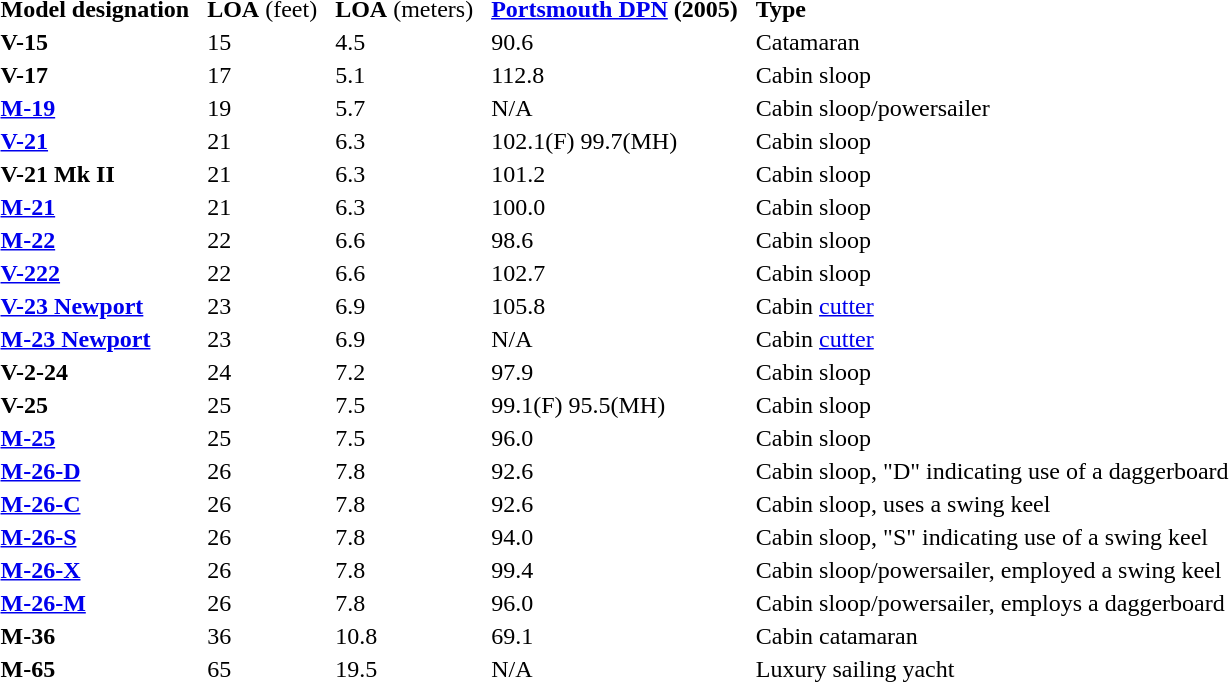<table>
<tr ---->
<td><strong>Model designation</strong>  </td>
<td><strong>LOA</strong> (feet)  </td>
<td><strong>LOA</strong> (meters)  </td>
<td><strong><a href='#'>Portsmouth DPN</a> (2005)</strong>  </td>
<td><strong>Type</strong>  </td>
</tr>
<tr ---->
<td><strong>V-15</strong></td>
<td>15</td>
<td>4.5</td>
<td>90.6</td>
<td>Catamaran</td>
</tr>
<tr ---->
<td><strong>V-17</strong></td>
<td>17</td>
<td>5.1</td>
<td>112.8</td>
<td>Cabin sloop</td>
</tr>
<tr ---->
<td><strong><a href='#'>M-19</a></strong></td>
<td>19</td>
<td>5.7</td>
<td>N/A</td>
<td>Cabin sloop/powersailer</td>
</tr>
<tr ---->
<td><strong><a href='#'>V-21</a></strong></td>
<td>21</td>
<td>6.3</td>
<td>102.1(F) 99.7(MH)</td>
<td>Cabin sloop</td>
</tr>
<tr ---->
<td><strong>V-21 Mk II</strong></td>
<td>21</td>
<td>6.3</td>
<td>101.2</td>
<td>Cabin sloop</td>
</tr>
<tr ---->
<td><strong><a href='#'>M-21</a></strong></td>
<td>21</td>
<td>6.3</td>
<td>100.0</td>
<td>Cabin sloop</td>
</tr>
<tr ---->
<td><strong><a href='#'>M-22</a></strong></td>
<td>22</td>
<td>6.6</td>
<td>98.6</td>
<td>Cabin sloop</td>
</tr>
<tr ---->
<td><strong><a href='#'>V-222</a></strong></td>
<td>22</td>
<td>6.6</td>
<td>102.7</td>
<td>Cabin sloop</td>
</tr>
<tr ---->
<td><strong><a href='#'>V-23 Newport</a></strong></td>
<td>23</td>
<td>6.9</td>
<td>105.8</td>
<td>Cabin <a href='#'>cutter</a></td>
</tr>
<tr ---->
<td><strong><a href='#'>M-23 Newport</a></strong></td>
<td>23</td>
<td>6.9</td>
<td>N/A</td>
<td>Cabin <a href='#'>cutter</a></td>
</tr>
<tr ---->
<td><strong>V-2-24</strong></td>
<td>24</td>
<td>7.2</td>
<td>97.9</td>
<td>Cabin sloop</td>
</tr>
<tr ---->
<td><strong>V-25</strong></td>
<td>25</td>
<td>7.5</td>
<td>99.1(F) 95.5(MH)</td>
<td>Cabin sloop</td>
</tr>
<tr ---->
<td><strong><a href='#'>M-25</a></strong></td>
<td>25</td>
<td>7.5</td>
<td>96.0</td>
<td>Cabin sloop</td>
</tr>
<tr ---->
<td><strong><a href='#'>M-26-D</a></strong></td>
<td>26</td>
<td>7.8</td>
<td>92.6</td>
<td>Cabin sloop, "D" indicating use of a daggerboard</td>
</tr>
<tr ---->
<td><strong><a href='#'>M-26-C</a></strong></td>
<td>26</td>
<td>7.8</td>
<td>92.6</td>
<td>Cabin sloop, uses a swing keel</td>
</tr>
<tr ---->
<td><strong><a href='#'>M-26-S</a></strong></td>
<td>26</td>
<td>7.8</td>
<td>94.0</td>
<td>Cabin sloop, "S" indicating use of a swing keel</td>
</tr>
<tr ---->
<td><strong><a href='#'>M-26-X</a></strong></td>
<td>26</td>
<td>7.8</td>
<td>99.4</td>
<td>Cabin sloop/powersailer, employed a swing keel</td>
</tr>
<tr ---->
<td><strong><a href='#'>M-26-M</a></strong></td>
<td>26</td>
<td>7.8</td>
<td>96.0</td>
<td>Cabin sloop/powersailer, employs a daggerboard</td>
</tr>
<tr ---->
<td><strong>M-36</strong></td>
<td>36</td>
<td>10.8</td>
<td>69.1</td>
<td>Cabin catamaran</td>
</tr>
<tr ---->
<td><strong>M-65</strong></td>
<td>65</td>
<td>19.5</td>
<td>N/A</td>
<td>Luxury sailing yacht</td>
</tr>
</table>
